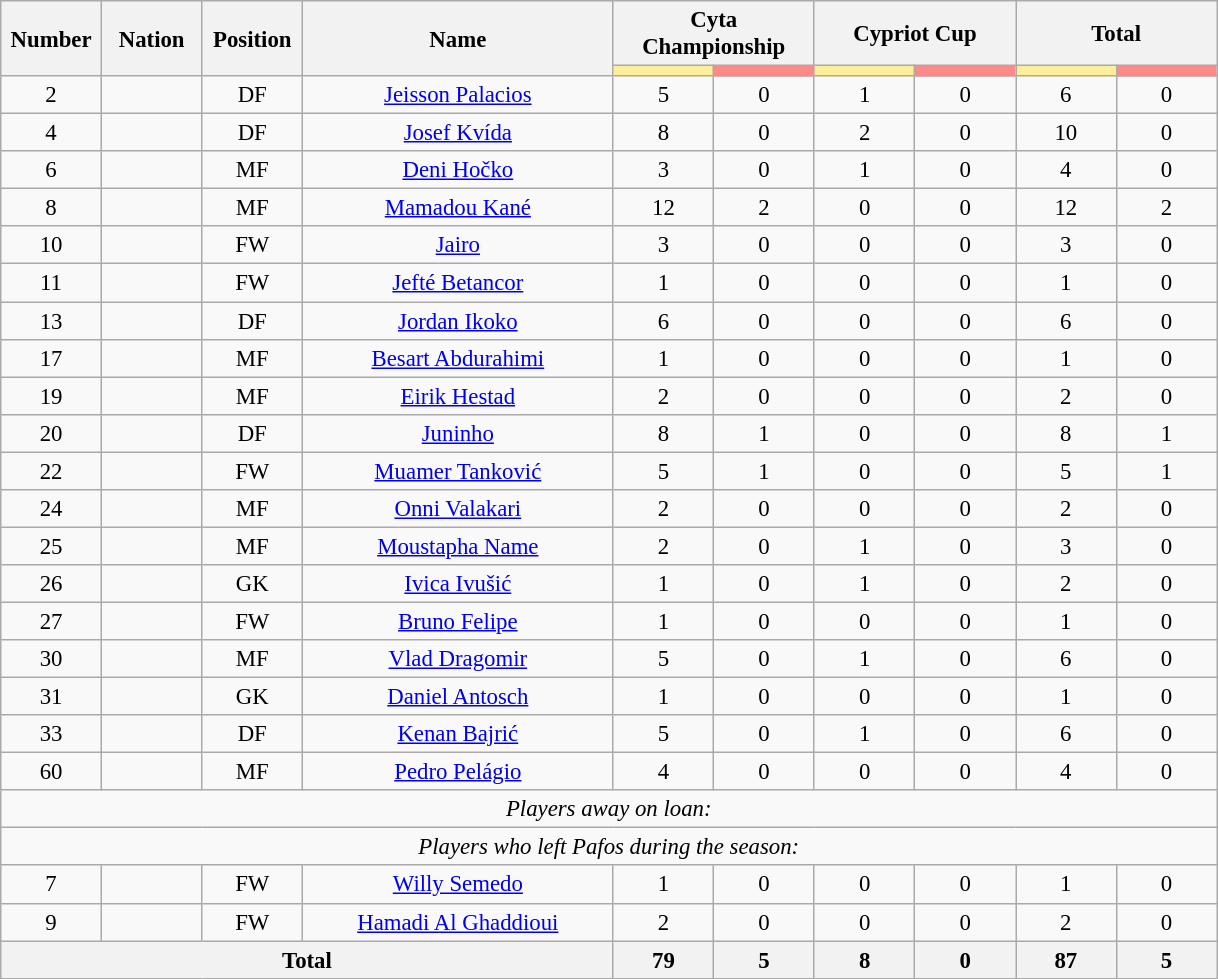<table class="wikitable" style="font-size: 95%; text-align: center;">
<tr>
<th rowspan=2 width=60>Number</th>
<th rowspan=2 width=60>Nation</th>
<th rowspan=2 width=60>Position</th>
<th rowspan=2 width=200>Name</th>
<th colspan=2>Cyta Championship</th>
<th colspan=2>Cypriot Cup</th>
<th colspan=2>Total</th>
</tr>
<tr>
<th style="width:60px; background:#fe9;"></th>
<th style="width:60px; background:#ff8888;"></th>
<th style="width:60px; background:#fe9;"></th>
<th style="width:60px; background:#ff8888;"></th>
<th style="width:60px; background:#fe9;"></th>
<th style="width:60px; background:#ff8888;"></th>
</tr>
<tr>
<td>2</td>
<td></td>
<td>DF</td>
<td><a href='#'>Jeisson Palacios</a></td>
<td>5</td>
<td>0</td>
<td>1</td>
<td>0</td>
<td>6</td>
<td>0</td>
</tr>
<tr>
<td>4</td>
<td></td>
<td>DF</td>
<td><a href='#'>Josef Kvída</a></td>
<td>8</td>
<td>0</td>
<td>2</td>
<td>0</td>
<td>10</td>
<td>0</td>
</tr>
<tr>
<td>6</td>
<td></td>
<td>MF</td>
<td><a href='#'>Deni Hočko</a></td>
<td>3</td>
<td>0</td>
<td>1</td>
<td>0</td>
<td>4</td>
<td>0</td>
</tr>
<tr>
<td>8</td>
<td></td>
<td>MF</td>
<td><a href='#'>Mamadou Kané</a></td>
<td>12</td>
<td>2</td>
<td>0</td>
<td>0</td>
<td>12</td>
<td>2</td>
</tr>
<tr>
<td>10</td>
<td></td>
<td>FW</td>
<td><a href='#'>Jairo</a></td>
<td>3</td>
<td>0</td>
<td>0</td>
<td>0</td>
<td>3</td>
<td>0</td>
</tr>
<tr>
<td>11</td>
<td></td>
<td>FW</td>
<td><a href='#'>Jefté Betancor</a></td>
<td>1</td>
<td>0</td>
<td>0</td>
<td>0</td>
<td>1</td>
<td>0</td>
</tr>
<tr>
<td>13</td>
<td></td>
<td>DF</td>
<td><a href='#'>Jordan Ikoko</a></td>
<td>6</td>
<td>0</td>
<td>0</td>
<td>0</td>
<td>6</td>
<td>0</td>
</tr>
<tr>
<td>17</td>
<td></td>
<td>MF</td>
<td><a href='#'>Besart Abdurahimi</a></td>
<td>1</td>
<td>0</td>
<td>0</td>
<td>0</td>
<td>1</td>
<td>0</td>
</tr>
<tr>
<td>19</td>
<td></td>
<td>MF</td>
<td><a href='#'>Eirik Hestad</a></td>
<td>2</td>
<td>0</td>
<td>0</td>
<td>0</td>
<td>2</td>
<td>0</td>
</tr>
<tr>
<td>20</td>
<td></td>
<td>DF</td>
<td><a href='#'>Juninho</a></td>
<td>8</td>
<td>1</td>
<td>0</td>
<td>0</td>
<td>8</td>
<td>1</td>
</tr>
<tr>
<td>22</td>
<td></td>
<td>FW</td>
<td><a href='#'>Muamer Tanković</a></td>
<td>5</td>
<td>1</td>
<td>0</td>
<td>0</td>
<td>5</td>
<td>1</td>
</tr>
<tr>
<td>24</td>
<td></td>
<td>MF</td>
<td><a href='#'>Onni Valakari</a></td>
<td>2</td>
<td>0</td>
<td>0</td>
<td>0</td>
<td>2</td>
<td>0</td>
</tr>
<tr>
<td>25</td>
<td></td>
<td>MF</td>
<td><a href='#'>Moustapha Name</a></td>
<td>2</td>
<td>0</td>
<td>1</td>
<td>0</td>
<td>3</td>
<td>0</td>
</tr>
<tr>
<td>26</td>
<td></td>
<td>GK</td>
<td><a href='#'>Ivica Ivušić</a></td>
<td>1</td>
<td>0</td>
<td>1</td>
<td>0</td>
<td>2</td>
<td>0</td>
</tr>
<tr>
<td>27</td>
<td></td>
<td>FW</td>
<td><a href='#'>Bruno Felipe</a></td>
<td>1</td>
<td>0</td>
<td>0</td>
<td>0</td>
<td>1</td>
<td>0</td>
</tr>
<tr>
<td>30</td>
<td></td>
<td>MF</td>
<td><a href='#'>Vlad Dragomir</a></td>
<td>5</td>
<td>0</td>
<td>1</td>
<td>0</td>
<td>6</td>
<td>0</td>
</tr>
<tr>
<td>31</td>
<td></td>
<td>GK</td>
<td><a href='#'>Daniel Antosch</a></td>
<td>1</td>
<td>0</td>
<td>0</td>
<td>0</td>
<td>1</td>
<td>0</td>
</tr>
<tr>
<td>33</td>
<td></td>
<td>DF</td>
<td><a href='#'>Kenan Bajrić</a></td>
<td>5</td>
<td>0</td>
<td>1</td>
<td>0</td>
<td>6</td>
<td>0</td>
</tr>
<tr>
<td>60</td>
<td></td>
<td>MF</td>
<td><a href='#'>Pedro Pelágio</a></td>
<td>4</td>
<td>0</td>
<td>0</td>
<td>0</td>
<td>4</td>
<td>0</td>
</tr>
<tr>
<td colspan="13"><em>Players away on loan:</em></td>
</tr>
<tr>
<td colspan="13"><em>Players who left Pafos during the season:</em></td>
</tr>
<tr>
<td>7</td>
<td></td>
<td>FW</td>
<td><a href='#'>Willy Semedo</a></td>
<td>1</td>
<td>0</td>
<td>0</td>
<td>0</td>
<td>1</td>
<td>0</td>
</tr>
<tr>
<td>9</td>
<td></td>
<td>FW</td>
<td><a href='#'>Hamadi Al Ghaddioui</a></td>
<td>2</td>
<td>0</td>
<td>0</td>
<td>0</td>
<td>2</td>
<td>0</td>
</tr>
<tr>
<th colspan=4>Total</th>
<th>79</th>
<th>5</th>
<th>8</th>
<th>0</th>
<th>87</th>
<th>5</th>
</tr>
</table>
